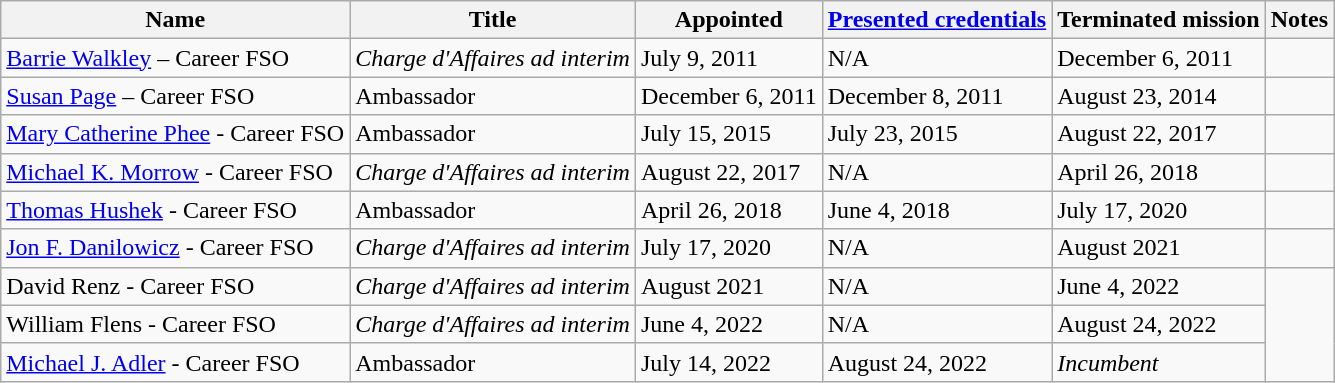<table class="wikitable">
<tr>
<th>Name</th>
<th>Title</th>
<th>Appointed</th>
<th><a href='#'>Presented credentials</a></th>
<th>Terminated mission</th>
<th>Notes</th>
</tr>
<tr>
<td><a href='#'>Barrie Walkley</a> – Career FSO</td>
<td><em>Charge d'Affaires ad interim</em></td>
<td>July 9, 2011</td>
<td>N/A</td>
<td>December 6, 2011</td>
<td></td>
</tr>
<tr>
<td><a href='#'>Susan Page</a> – Career FSO</td>
<td>Ambassador</td>
<td>December 6, 2011</td>
<td>December 8, 2011</td>
<td>August 23, 2014</td>
<td></td>
</tr>
<tr>
<td><a href='#'>Mary Catherine Phee</a> - Career FSO</td>
<td>Ambassador</td>
<td>July 15, 2015</td>
<td>July 23, 2015</td>
<td>August 22, 2017</td>
<td></td>
</tr>
<tr>
<td><a href='#'>Michael K. Morrow</a> - Career FSO</td>
<td><em>Charge d'Affaires ad interim</em></td>
<td>August 22, 2017</td>
<td>N/A</td>
<td>April 26, 2018</td>
<td></td>
</tr>
<tr>
<td><a href='#'>Thomas Hushek</a> - Career FSO</td>
<td>Ambassador</td>
<td>April 26, 2018</td>
<td>June 4, 2018</td>
<td>July 17, 2020</td>
<td></td>
</tr>
<tr>
<td><a href='#'>Jon F. Danilowicz</a> - Career FSO</td>
<td><em>Charge d'Affaires ad interim</em></td>
<td>July 17, 2020</td>
<td>N/A</td>
<td>August 2021</td>
<td></td>
</tr>
<tr>
<td>David Renz - Career FSO</td>
<td><em>Charge d'Affaires ad interim</em></td>
<td>August 2021</td>
<td>N/A</td>
<td>June 4, 2022</td>
</tr>
<tr>
<td>William Flens - Career FSO</td>
<td><em>Charge d'Affaires ad interim</em></td>
<td>June 4, 2022</td>
<td>N/A</td>
<td>August 24, 2022</td>
</tr>
<tr>
<td><a href='#'>Michael J. Adler</a> - Career FSO</td>
<td>Ambassador</td>
<td>July 14, 2022</td>
<td>August 24, 2022</td>
<td><em>Incumbent</em></td>
</tr>
</table>
